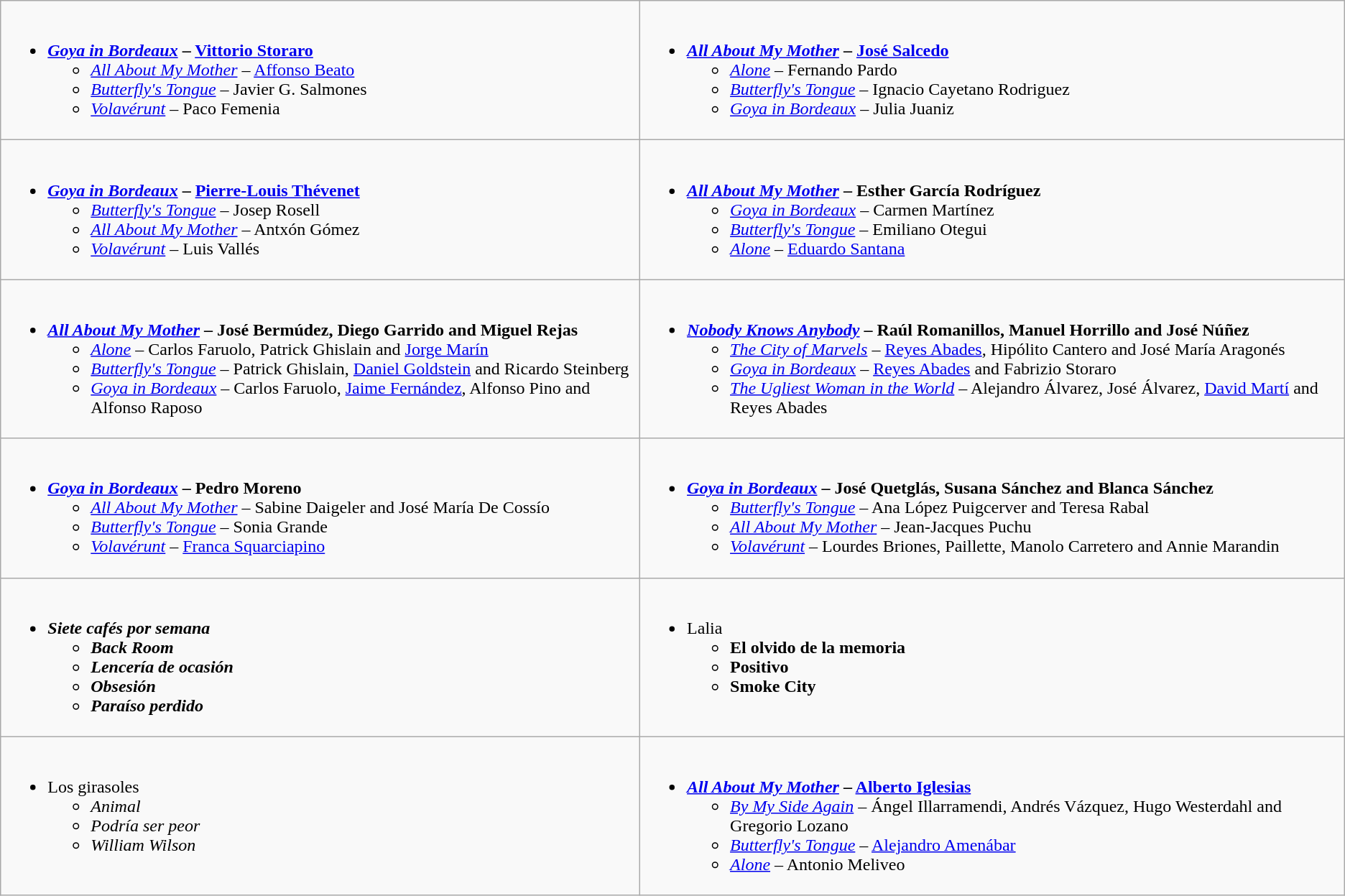<table class=wikitable style="width=100%">
<tr>
<td valign="top" style="width="50%"><br><ul><li><strong> <em><a href='#'>Goya in Bordeaux</a></em> – <a href='#'>Vittorio Storaro</a> </strong><ul><li><em><a href='#'>All About My Mother</a></em> – <a href='#'>Affonso Beato</a></li><li><em><a href='#'>Butterfly's Tongue</a></em> – Javier G. Salmones</li><li><em><a href='#'>Volavérunt</a></em> – Paco Femenia</li></ul></li></ul></td>
<td valign="top" style="width="50%"><br><ul><li><strong> <em><a href='#'>All About My Mother</a></em> – <a href='#'>José Salcedo</a></strong><ul><li><em><a href='#'>Alone</a></em> – Fernando Pardo</li><li><em><a href='#'>Butterfly's Tongue</a></em> – Ignacio Cayetano Rodriguez</li><li><em><a href='#'>Goya in Bordeaux</a></em> – Julia Juaniz</li></ul></li></ul></td>
</tr>
<tr>
<td valign="top" style="width="50%"><br><ul><li><strong> <em><a href='#'>Goya in Bordeaux</a></em> – <a href='#'>Pierre-Louis Thévenet</a></strong><ul><li><em><a href='#'>Butterfly's Tongue</a></em> – Josep Rosell</li><li><em><a href='#'>All About My Mother</a></em> – Antxón Gómez</li><li><em><a href='#'>Volavérunt</a></em> – Luis Vallés</li></ul></li></ul></td>
<td valign="top" style="width="50%"><br><ul><li><strong> <em><a href='#'>All About My Mother</a></em> – Esther García Rodríguez</strong><ul><li><em><a href='#'>Goya in Bordeaux</a></em> – Carmen Martínez</li><li><em><a href='#'>Butterfly's Tongue</a></em> – Emiliano Otegui</li><li><em><a href='#'>Alone</a></em> – <a href='#'>Eduardo Santana</a></li></ul></li></ul></td>
</tr>
<tr>
<td valign="top" style="width="50%"><br><ul><li><strong> <em><a href='#'>All About My Mother</a></em> – José Bermúdez, Diego Garrido and Miguel Rejas</strong><ul><li><em><a href='#'>Alone</a></em> – Carlos Faruolo, Patrick Ghislain and <a href='#'>Jorge Marín</a></li><li><em><a href='#'>Butterfly's Tongue</a></em> – Patrick Ghislain, <a href='#'>Daniel Goldstein</a> and Ricardo Steinberg</li><li><em><a href='#'>Goya in Bordeaux</a></em> – Carlos Faruolo, <a href='#'>Jaime Fernández</a>, Alfonso Pino and Alfonso Raposo</li></ul></li></ul></td>
<td valign="top" style="width="50%"><br><ul><li><strong> <em><a href='#'>Nobody Knows Anybody</a></em> – Raúl Romanillos, Manuel Horrillo and José Núñez</strong><ul><li><em><a href='#'>The City of Marvels</a></em> – <a href='#'>Reyes Abades</a>, Hipólito Cantero and José María Aragonés</li><li><em><a href='#'>Goya in Bordeaux</a></em> – <a href='#'>Reyes Abades</a> and Fabrizio Storaro</li><li><em><a href='#'>The Ugliest Woman in the World</a></em> – Alejandro Álvarez, José Álvarez, <a href='#'>David Martí</a> and Reyes Abades</li></ul></li></ul></td>
</tr>
<tr>
<td valign="top" style="width="50%"><br><ul><li><strong> <em><a href='#'>Goya in Bordeaux</a></em> – Pedro Moreno</strong><ul><li><em><a href='#'>All About My Mother</a></em> – Sabine Daigeler and José María De Cossío</li><li><em><a href='#'>Butterfly's Tongue</a></em> – Sonia Grande</li><li><em><a href='#'>Volavérunt</a></em> – <a href='#'>Franca Squarciapino</a></li></ul></li></ul></td>
<td valign="top" style="width="50%"><br><ul><li><strong> <em><a href='#'>Goya in Bordeaux</a></em> – José Quetglás, Susana Sánchez and Blanca Sánchez</strong><ul><li><em><a href='#'>Butterfly's Tongue</a></em> – Ana López Puigcerver and Teresa Rabal</li><li><em><a href='#'>All About My Mother</a></em> – Jean-Jacques Puchu</li><li><em><a href='#'>Volavérunt</a></em> – Lourdes Briones, Paillette, Manolo Carretero and Annie Marandin</li></ul></li></ul></td>
</tr>
<tr>
<td valign="top" style="width="50%"><br><ul><li><strong> <em>Siete cafés por semana<strong><em><ul><li></em>Back Room<em></li><li></em>Lencería de ocasión<em></li><li></em>Obsesión<em></li><li></em>Paraíso perdido<em></li></ul></li></ul></td>
<td valign="top" style="width="50%"><br><ul><li></strong> </em>Lalia<em> <strong><ul><li></em>El olvido de la memoria<em></li><li></em>Positivo<em></li><li></em>Smoke City<em></li></ul></li></ul></td>
</tr>
<tr>
<td valign="top" style="width="50%"><br><ul><li></strong> </em>Los girasoles</em></strong><ul><li><em>Animal</em></li><li><em>Podría ser peor</em></li><li><em>William Wilson</em></li></ul></li></ul></td>
<td valign="top" style="width="50%"><br><ul><li><strong> <em><a href='#'>All About My Mother</a></em> – <a href='#'>Alberto Iglesias</a></strong><ul><li><em><a href='#'>By My Side Again</a></em> – Ángel Illarramendi, Andrés Vázquez, Hugo Westerdahl and Gregorio Lozano</li><li><em><a href='#'>Butterfly's Tongue</a></em> – <a href='#'>Alejandro Amenábar</a></li><li><em><a href='#'>Alone</a></em> – Antonio Meliveo</li></ul></li></ul></td>
</tr>
</table>
